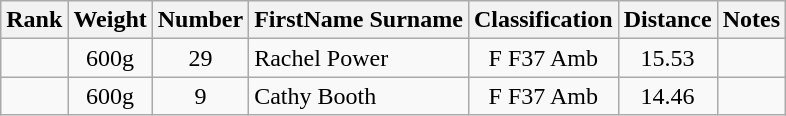<table class="wikitable sortable" style="text-align:center">
<tr>
<th>Rank</th>
<th>Weight</th>
<th>Number</th>
<th>FirstName Surname</th>
<th>Classification</th>
<th>Distance</th>
<th>Notes</th>
</tr>
<tr>
<td></td>
<td>600g</td>
<td>29</td>
<td style="text-align:left"> Rachel Power</td>
<td>F F37 Amb</td>
<td>15.53</td>
<td></td>
</tr>
<tr>
<td></td>
<td>600g</td>
<td>9</td>
<td style="text-align:left"> Cathy Booth</td>
<td>F F37 Amb</td>
<td>14.46</td>
<td></td>
</tr>
</table>
